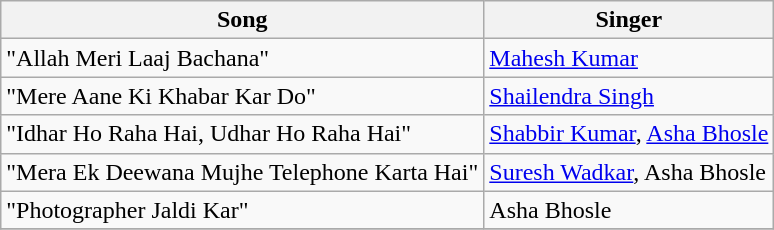<table class="wikitable">
<tr>
<th>Song</th>
<th>Singer</th>
</tr>
<tr>
<td>"Allah Meri Laaj Bachana"</td>
<td><a href='#'>Mahesh Kumar</a></td>
</tr>
<tr>
<td>"Mere Aane Ki Khabar Kar Do"</td>
<td><a href='#'>Shailendra Singh</a></td>
</tr>
<tr>
<td>"Idhar Ho Raha Hai, Udhar Ho Raha Hai"</td>
<td><a href='#'>Shabbir Kumar</a>, <a href='#'>Asha Bhosle</a></td>
</tr>
<tr>
<td>"Mera Ek Deewana Mujhe Telephone Karta Hai"</td>
<td><a href='#'>Suresh Wadkar</a>, Asha Bhosle</td>
</tr>
<tr>
<td>"Photographer Jaldi Kar"</td>
<td>Asha Bhosle</td>
</tr>
<tr>
</tr>
</table>
